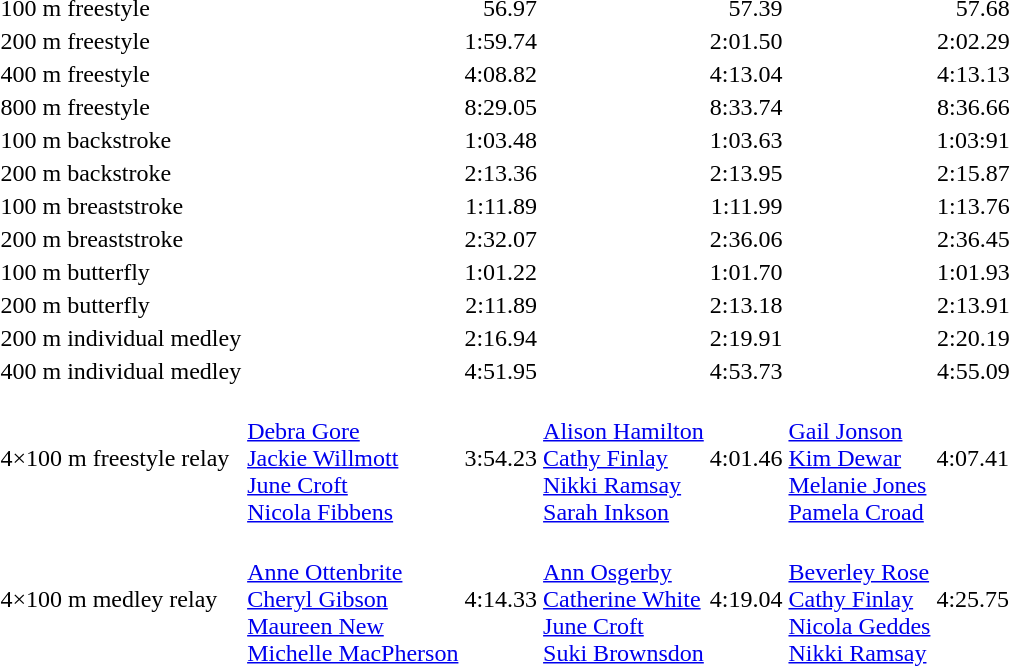<table>
<tr>
<td>100 m freestyle</td>
<td></td>
<td align=right>56.97</td>
<td></td>
<td align=right>57.39</td>
<td></td>
<td align=right>57.68</td>
</tr>
<tr>
<td>200 m freestyle</td>
<td></td>
<td align=right>1:59.74</td>
<td></td>
<td align=right>2:01.50</td>
<td></td>
<td align=right>2:02.29</td>
</tr>
<tr>
<td>400 m freestyle</td>
<td></td>
<td align=right>4:08.82</td>
<td></td>
<td align=right>4:13.04</td>
<td></td>
<td align=right>4:13.13</td>
</tr>
<tr>
<td>800 m freestyle</td>
<td></td>
<td align=right>8:29.05</td>
<td></td>
<td align=right>8:33.74</td>
<td></td>
<td align=right>8:36.66</td>
</tr>
<tr>
<td>100 m backstroke</td>
<td></td>
<td align=right>1:03.48</td>
<td></td>
<td align=right>1:03.63</td>
<td></td>
<td align=right>1:03:91</td>
</tr>
<tr>
<td>200 m backstroke</td>
<td></td>
<td align=right>2:13.36</td>
<td></td>
<td align=right>2:13.95</td>
<td></td>
<td align=right>2:15.87</td>
</tr>
<tr>
<td>100 m breaststroke</td>
<td></td>
<td align=right>1:11.89</td>
<td></td>
<td align=right>1:11.99</td>
<td></td>
<td align=right>1:13.76</td>
</tr>
<tr>
<td>200 m breaststroke</td>
<td></td>
<td align=right>2:32.07</td>
<td></td>
<td align=right>2:36.06</td>
<td></td>
<td align=right>2:36.45</td>
</tr>
<tr>
<td>100 m butterfly</td>
<td></td>
<td align=right>1:01.22</td>
<td></td>
<td align=right>1:01.70</td>
<td></td>
<td align=right>1:01.93</td>
</tr>
<tr>
<td>200 m butterfly</td>
<td></td>
<td align=right>2:11.89</td>
<td></td>
<td align=right>2:13.18</td>
<td></td>
<td align=right>2:13.91</td>
</tr>
<tr>
<td>200 m individual medley</td>
<td></td>
<td align=right>2:16.94</td>
<td></td>
<td align=right>2:19.91</td>
<td></td>
<td align=right>2:20.19</td>
</tr>
<tr>
<td>400 m individual medley</td>
<td></td>
<td align=right>4:51.95</td>
<td></td>
<td align=right>4:53.73</td>
<td></td>
<td align=right>4:55.09</td>
</tr>
<tr>
<td>4×100 m freestyle relay</td>
<td><br><a href='#'>Debra Gore</a><br><a href='#'>Jackie Willmott</a><br><a href='#'>June Croft</a><br><a href='#'>Nicola Fibbens</a></td>
<td>3:54.23</td>
<td><br><a href='#'>Alison Hamilton</a><br><a href='#'>Cathy Finlay</a><br><a href='#'>Nikki Ramsay</a><br><a href='#'>Sarah Inkson</a></td>
<td>4:01.46</td>
<td><br><a href='#'>Gail Jonson</a><br><a href='#'>Kim Dewar</a><br><a href='#'>Melanie Jones</a><br><a href='#'>Pamela Croad</a></td>
<td>4:07.41</td>
</tr>
<tr>
<td>4×100 m medley relay</td>
<td><br><a href='#'>Anne Ottenbrite</a><br><a href='#'>Cheryl Gibson</a><br><a href='#'>Maureen New</a><br><a href='#'>Michelle MacPherson</a></td>
<td>4:14.33</td>
<td><br><a href='#'>Ann Osgerby</a><br><a href='#'>Catherine White</a><br><a href='#'>June Croft</a><br><a href='#'>Suki Brownsdon</a></td>
<td>4:19.04</td>
<td><br><a href='#'>Beverley Rose</a><br><a href='#'>Cathy Finlay</a><br><a href='#'>Nicola Geddes</a><br><a href='#'>Nikki Ramsay</a></td>
<td>4:25.75</td>
</tr>
</table>
